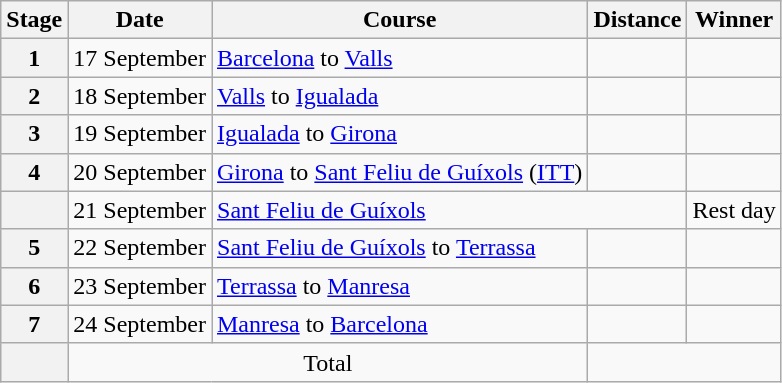<table class="wikitable">
<tr>
<th scope="col">Stage</th>
<th scope="col">Date</th>
<th scope="col">Course</th>
<th scope="col">Distance</th>
<th scope="col">Winner</th>
</tr>
<tr>
<th scope="row">1</th>
<td style="text-align:right">17 September</td>
<td><a href='#'>Barcelona</a> to <a href='#'>Valls</a></td>
<td style="text-align:center;"></td>
<td></td>
</tr>
<tr>
<th scope="row">2</th>
<td style="text-align:right">18 September</td>
<td><a href='#'>Valls</a> to <a href='#'>Igualada</a></td>
<td style="text-align:center;"></td>
<td></td>
</tr>
<tr>
<th scope="row">3</th>
<td style="text-align:right">19 September</td>
<td><a href='#'>Igualada</a> to <a href='#'>Girona</a></td>
<td style="text-align:center;"></td>
<td></td>
</tr>
<tr>
<th scope="row">4</th>
<td style="text-align:right">20 September</td>
<td><a href='#'>Girona</a> to <a href='#'>Sant Feliu de Guíxols</a> (<a href='#'>ITT</a>)</td>
<td style="text-align:center;"></td>
<td></td>
</tr>
<tr>
<th scope="row" style="text-align:center"></th>
<td style="text-align:right">21 September</td>
<td colspan="2"><a href='#'>Sant Feliu de Guíxols</a></td>
<td colspan="2">Rest day</td>
</tr>
<tr>
<th scope="row">5</th>
<td style="text-align:right">22 September</td>
<td><a href='#'>Sant Feliu de Guíxols</a> to <a href='#'>Terrassa</a></td>
<td style="text-align:center;"></td>
<td></td>
</tr>
<tr>
<th scope="row">6</th>
<td style="text-align:right">23 September</td>
<td><a href='#'>Terrassa</a> to <a href='#'>Manresa</a></td>
<td style="text-align:center;"></td>
<td></td>
</tr>
<tr>
<th scope="row">7</th>
<td style="text-align:right">24 September</td>
<td><a href='#'>Manresa</a> to <a href='#'>Barcelona</a></td>
<td style="text-align:center;"></td>
<td></td>
</tr>
<tr>
<th scope="row"></th>
<td colspan="2" style="text-align:center">Total</td>
<td colspan="5" style="text-align:center"></td>
</tr>
</table>
